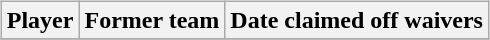<table cellspacing="10">
<tr>
<td valign="top"><br><table class="wikitable">
<tr>
<th>Player</th>
<th>Former team</th>
<th>Date claimed off waivers</th>
</tr>
<tr>
</tr>
</table>
</td>
</tr>
</table>
